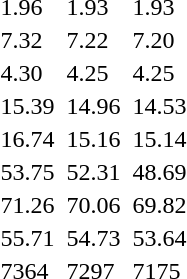<table>
<tr>
<td></td>
<td></td>
<td>1.96</td>
<td></td>
<td>1.93</td>
<td></td>
<td>1.93</td>
</tr>
<tr>
<td></td>
<td></td>
<td>7.32</td>
<td></td>
<td>7.22</td>
<td></td>
<td>7.20</td>
</tr>
<tr>
<td></td>
<td></td>
<td>4.30 </td>
<td></td>
<td>4.25</td>
<td></td>
<td>4.25</td>
</tr>
<tr>
<td></td>
<td></td>
<td>15.39 </td>
<td></td>
<td>14.96</td>
<td></td>
<td>14.53</td>
</tr>
<tr>
<td></td>
<td></td>
<td>16.74 </td>
<td></td>
<td>15.16</td>
<td></td>
<td>15.14</td>
</tr>
<tr>
<td></td>
<td></td>
<td>53.75 </td>
<td></td>
<td>52.31</td>
<td></td>
<td>48.69</td>
</tr>
<tr>
<td></td>
<td></td>
<td>71.26</td>
<td></td>
<td>70.06</td>
<td></td>
<td>69.82</td>
</tr>
<tr>
<td></td>
<td></td>
<td>55.71</td>
<td></td>
<td>54.73</td>
<td></td>
<td>53.64</td>
</tr>
<tr>
<td></td>
<td></td>
<td>7364 </td>
<td></td>
<td>7297</td>
<td></td>
<td>7175</td>
</tr>
</table>
